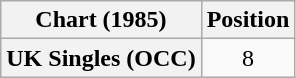<table class="wikitable plainrowheaders" style="text-align:center">
<tr>
<th>Chart (1985)</th>
<th>Position</th>
</tr>
<tr>
<th scope="row">UK Singles (OCC)</th>
<td>8</td>
</tr>
</table>
